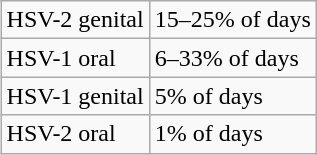<table class="wikitable" style="float:right">
<tr>
<td>HSV-2 genital</td>
<td>15–25% of days</td>
</tr>
<tr>
<td>HSV-1 oral</td>
<td>6–33% of days</td>
</tr>
<tr>
<td>HSV-1 genital</td>
<td>5% of days</td>
</tr>
<tr>
<td>HSV-2 oral</td>
<td>1% of days</td>
</tr>
</table>
